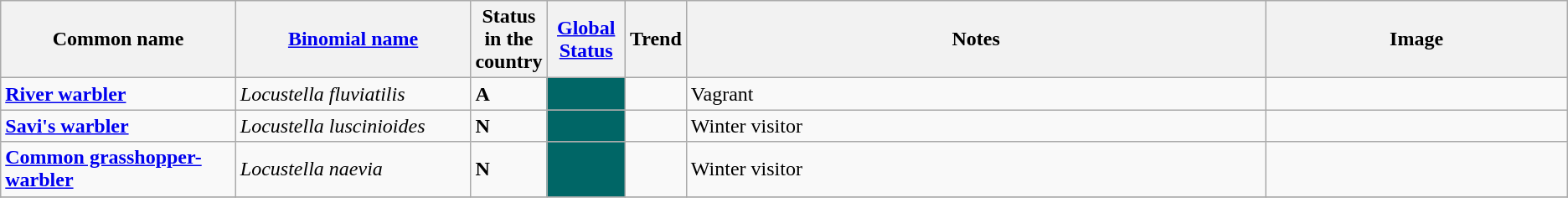<table class="wikitable sortable">
<tr>
<th width="15%">Common name</th>
<th width="15%"><a href='#'>Binomial name</a></th>
<th data-sort-type="number" width="1%">Status in the country</th>
<th width="5%"><a href='#'>Global Status</a></th>
<th width="1%">Trend</th>
<th class="unsortable">Notes</th>
<th class="unsortable">Image</th>
</tr>
<tr>
<td><strong><a href='#'>River warbler</a></strong></td>
<td><em>Locustella fluviatilis</em></td>
<td><strong>A</strong></td>
<td align=center style="background: #006666"></td>
<td align=center></td>
<td>Vagrant</td>
<td></td>
</tr>
<tr>
<td><strong><a href='#'>Savi's warbler</a></strong></td>
<td><em>Locustella luscinioides</em></td>
<td><strong>N</strong></td>
<td align=center style="background: #006666"></td>
<td align=center></td>
<td>Winter visitor</td>
<td></td>
</tr>
<tr>
<td><strong><a href='#'>Common grasshopper-warbler</a></strong></td>
<td><em>Locustella naevia</em></td>
<td><strong>N</strong></td>
<td align=center style="background: #006666"></td>
<td align=center></td>
<td>Winter visitor</td>
<td></td>
</tr>
<tr>
</tr>
</table>
